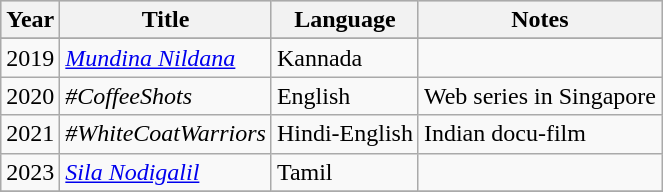<table class="wikitable">
<tr style="background:#ccc; text-align:center;">
<th>Year</th>
<th>Title</th>
<th>Language</th>
<th>Notes</th>
</tr>
<tr>
</tr>
<tr>
<td>2019</td>
<td><em><a href='#'>Mundina Nildana</a></em></td>
<td>Kannada</td>
<td></td>
</tr>
<tr>
<td>2020</td>
<td><em>#CoffeeShots</em></td>
<td>English</td>
<td>Web series in Singapore</td>
</tr>
<tr>
<td>2021</td>
<td><em>#WhiteCoatWarriors</em></td>
<td>Hindi-English</td>
<td>Indian docu-film</td>
</tr>
<tr>
<td>2023</td>
<td><em><a href='#'>Sila Nodigalil</a></em></td>
<td>Tamil</td>
<td></td>
</tr>
<tr>
</tr>
</table>
